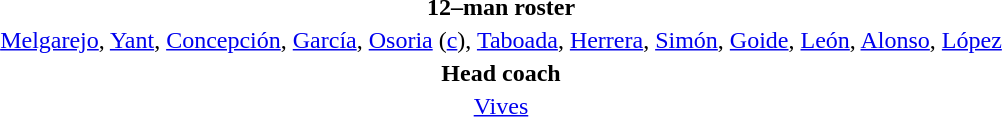<table style="text-align:center; margin-top:2em; margin-left:auto; margin-right:auto">
<tr>
<td><strong>12–man roster</strong></td>
</tr>
<tr>
<td><a href='#'>Melgarejo</a>, <a href='#'>Yant</a>, <a href='#'>Concepción</a>, <a href='#'>García</a>, <a href='#'>Osoria</a> (<a href='#'>c</a>), <a href='#'>Taboada</a>, <a href='#'>Herrera</a>, <a href='#'>Simón</a>, <a href='#'>Goide</a>, <a href='#'>León</a>, <a href='#'>Alonso</a>, <a href='#'>López</a></td>
</tr>
<tr>
<td><strong>Head coach</strong></td>
</tr>
<tr>
<td><a href='#'>Vives</a></td>
</tr>
</table>
